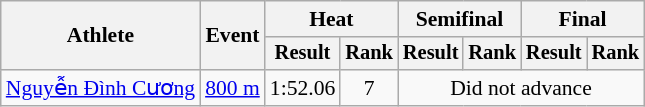<table class=wikitable style="font-size:90%">
<tr>
<th rowspan="2">Athlete</th>
<th rowspan="2">Event</th>
<th colspan="2">Heat</th>
<th colspan="2">Semifinal</th>
<th colspan="2">Final</th>
</tr>
<tr style="font-size:95%">
<th>Result</th>
<th>Rank</th>
<th>Result</th>
<th>Rank</th>
<th>Result</th>
<th>Rank</th>
</tr>
<tr align=center>
<td align=left><a href='#'>Nguyễn Đình Cương</a></td>
<td align=left><a href='#'>800 m</a></td>
<td>1:52.06</td>
<td>7</td>
<td colspan=4>Did not advance</td>
</tr>
</table>
